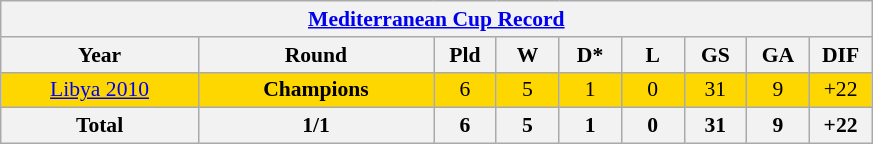<table class="wikitable" style="text-align: center;font-size:90%;">
<tr>
<th colspan=9><a href='#'>Mediterranean Cup Record</a></th>
</tr>
<tr>
<th width=125>Year</th>
<th width=150>Round</th>
<th width=35>Pld</th>
<th width=35>W</th>
<th width=35>D*</th>
<th width=35>L</th>
<th width=35>GS</th>
<th width=35>GA</th>
<th width=35>DIF</th>
</tr>
<tr bgcolor=gold>
<td><a href='#'>Libya 2010</a></td>
<td><strong>Champions</strong></td>
<td>6</td>
<td>5</td>
<td>1</td>
<td>0</td>
<td>31</td>
<td>9</td>
<td>+22</td>
</tr>
<tr>
<th><strong>Total</strong></th>
<th>1/1</th>
<th>6</th>
<th>5</th>
<th>1</th>
<th>0</th>
<th>31</th>
<th>9</th>
<th>+22</th>
</tr>
</table>
